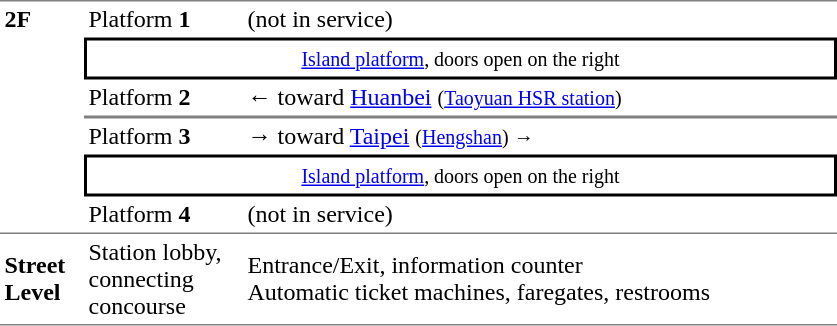<table cellspacing=0 cellpadding=3>
<tr>
<td style="border-top:solid 1px gray;border-bottom:solid 1px gray;" width=50 rowspan=6 valign=top><strong>2F</strong></td>
<td style="border-top:solid 1px gray;" width=100>Platform <span><strong>1</strong></span></td>
<td style="border-top:solid 1px gray;" width=390><em></em> (not in service)</td>
</tr>
<tr>
<td style="border-top:solid 2px black;border-right:solid 2px black;border-left:solid 2px black;border-bottom:solid 2px black;text-align:center;" colspan=2><small><a href='#'>Island platform</a>, doors open on the right</small></td>
</tr>
<tr>
<td style="border-bottom:solid 1px gray;">Platform <span><strong>2</strong></span></td>
<td style="border-bottom:solid 1px gray;">←  toward <a href='#'>Huanbei</a> <small>(<a href='#'>Taoyuan HSR station</a>)</small></td>
</tr>
<tr>
<td style="border-top:solid 1px gray;" width=100>Platform <span><strong>3</strong></span></td>
<td style="border-top:solid 1px gray;" width=390><span>→</span>  toward <a href='#'>Taipei</a> <small>(<a href='#'>Hengshan</a>) →</small></td>
</tr>
<tr>
<td style="border-top:solid 2px black;border-right:solid 2px black;border-left:solid 2px black;border-bottom:solid 2px black;text-align:center;" colspan=2><small><a href='#'>Island platform</a>, doors open on the right</small></td>
</tr>
<tr>
<td style="border-bottom:solid 1px gray;">Platform <span><strong>4</strong></span></td>
<td style="border-bottom:solid 1px gray;"><em></em> (not in service)</td>
</tr>
<tr>
<td style="border-bottom:solid 1px gray;"><strong>Street Level</strong></td>
<td style="border-bottom:solid 1px gray;">Station lobby, connecting concourse</td>
<td style="border-bottom:solid 1px gray;">Entrance/Exit, information counter<br>Automatic ticket machines, faregates, restrooms</td>
</tr>
</table>
